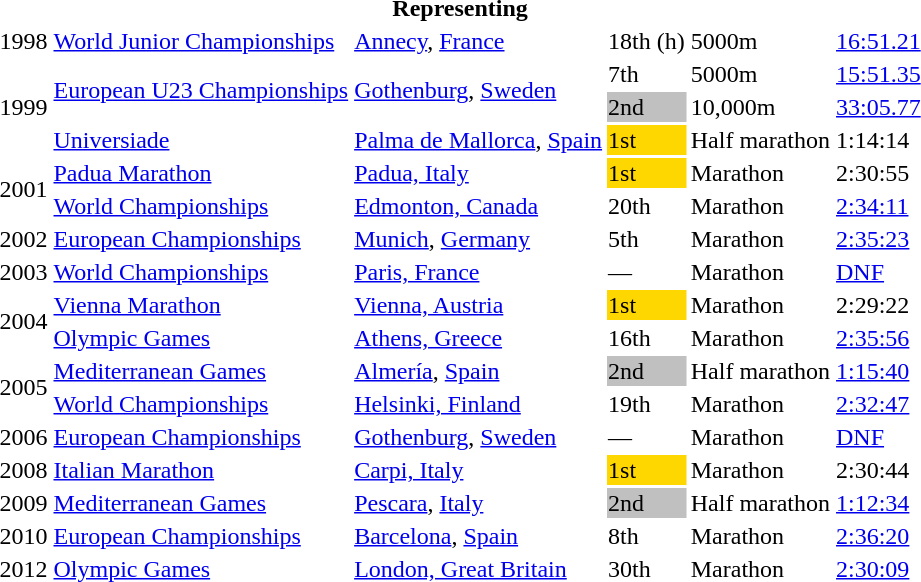<table>
<tr>
<th colspan="6">Representing </th>
</tr>
<tr>
<td>1998</td>
<td><a href='#'>World Junior Championships</a></td>
<td><a href='#'>Annecy</a>, <a href='#'>France</a></td>
<td>18th (h)</td>
<td>5000m</td>
<td><a href='#'>16:51.21</a></td>
</tr>
<tr>
<td rowspan=3>1999</td>
<td rowspan=2><a href='#'>European U23 Championships</a></td>
<td rowspan=2><a href='#'>Gothenburg</a>, <a href='#'>Sweden</a></td>
<td>7th</td>
<td>5000m</td>
<td><a href='#'>15:51.35</a></td>
</tr>
<tr>
<td bgcolor=silver>2nd</td>
<td>10,000m</td>
<td><a href='#'>33:05.77</a></td>
</tr>
<tr>
<td><a href='#'>Universiade</a></td>
<td><a href='#'>Palma de Mallorca</a>, <a href='#'>Spain</a></td>
<td bgcolor="gold">1st</td>
<td>Half marathon</td>
<td>1:14:14</td>
</tr>
<tr>
<td rowspan=2>2001</td>
<td><a href='#'>Padua Marathon</a></td>
<td><a href='#'>Padua, Italy</a></td>
<td bgcolor="gold">1st</td>
<td>Marathon</td>
<td>2:30:55</td>
</tr>
<tr>
<td><a href='#'>World Championships</a></td>
<td><a href='#'>Edmonton, Canada</a></td>
<td>20th</td>
<td>Marathon</td>
<td><a href='#'>2:34:11</a></td>
</tr>
<tr>
<td>2002</td>
<td><a href='#'>European Championships</a></td>
<td><a href='#'>Munich</a>, <a href='#'>Germany</a></td>
<td>5th</td>
<td>Marathon</td>
<td><a href='#'>2:35:23</a></td>
</tr>
<tr>
<td>2003</td>
<td><a href='#'>World Championships</a></td>
<td><a href='#'>Paris, France</a></td>
<td>—</td>
<td>Marathon</td>
<td><a href='#'>DNF</a></td>
</tr>
<tr>
<td rowspan=2>2004</td>
<td><a href='#'>Vienna Marathon</a></td>
<td><a href='#'>Vienna, Austria</a></td>
<td bgcolor="gold">1st</td>
<td>Marathon</td>
<td>2:29:22</td>
</tr>
<tr>
<td><a href='#'>Olympic Games</a></td>
<td><a href='#'>Athens, Greece</a></td>
<td>16th</td>
<td>Marathon</td>
<td><a href='#'>2:35:56</a></td>
</tr>
<tr>
<td rowspan=2>2005</td>
<td><a href='#'>Mediterranean Games</a></td>
<td><a href='#'>Almería</a>, <a href='#'>Spain</a></td>
<td bgcolor="silver">2nd</td>
<td>Half marathon</td>
<td><a href='#'>1:15:40</a></td>
</tr>
<tr>
<td><a href='#'>World Championships</a></td>
<td><a href='#'>Helsinki, Finland</a></td>
<td>19th</td>
<td>Marathon</td>
<td><a href='#'>2:32:47</a></td>
</tr>
<tr>
<td>2006</td>
<td><a href='#'>European Championships</a></td>
<td><a href='#'>Gothenburg</a>, <a href='#'>Sweden</a></td>
<td>—</td>
<td>Marathon</td>
<td><a href='#'>DNF</a></td>
</tr>
<tr>
<td>2008</td>
<td><a href='#'>Italian Marathon</a></td>
<td><a href='#'>Carpi, Italy</a></td>
<td bgcolor="gold">1st</td>
<td>Marathon</td>
<td>2:30:44</td>
</tr>
<tr>
<td rowspan=1>2009</td>
<td><a href='#'>Mediterranean Games</a></td>
<td><a href='#'>Pescara</a>, <a href='#'>Italy</a></td>
<td bgcolor="silver">2nd</td>
<td>Half marathon</td>
<td><a href='#'>1:12:34</a></td>
</tr>
<tr>
<td>2010</td>
<td><a href='#'>European Championships</a></td>
<td><a href='#'>Barcelona</a>, <a href='#'>Spain</a></td>
<td>8th</td>
<td>Marathon</td>
<td><a href='#'>2:36:20</a></td>
</tr>
<tr>
<td>2012</td>
<td><a href='#'>Olympic Games</a></td>
<td><a href='#'>London, Great Britain</a></td>
<td>30th</td>
<td>Marathon</td>
<td><a href='#'>2:30:09</a></td>
</tr>
</table>
